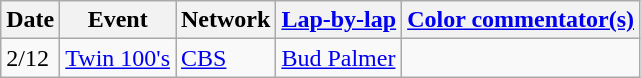<table class=wikitable>
<tr>
<th>Date</th>
<th>Event</th>
<th>Network</th>
<th><a href='#'>Lap-by-lap</a></th>
<th><a href='#'>Color commentator(s)</a></th>
</tr>
<tr>
<td>2/12</td>
<td><a href='#'>Twin 100's</a></td>
<td><a href='#'>CBS</a></td>
<td><a href='#'>Bud Palmer</a></td>
<td></td>
</tr>
</table>
